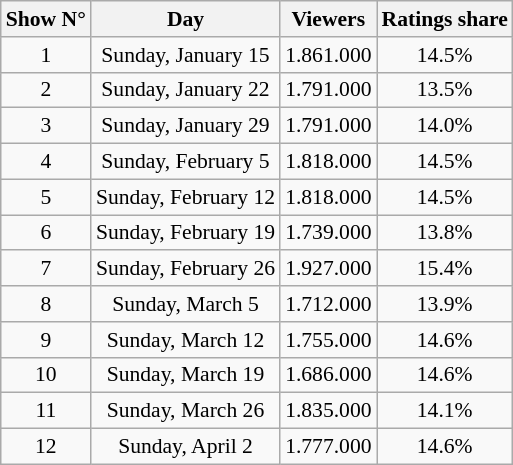<table class="wikitable sortable centre" style="text-align:center;font-size:90%">
<tr>
<th>Show N°</th>
<th>Day</th>
<th>Viewers</th>
<th>Ratings share</th>
</tr>
<tr>
<td>1</td>
<td>Sunday, January 15</td>
<td>1.861.000</td>
<td>14.5%</td>
</tr>
<tr>
<td>2</td>
<td>Sunday, January 22</td>
<td>1.791.000</td>
<td>13.5%</td>
</tr>
<tr>
<td>3</td>
<td>Sunday, January 29</td>
<td>1.791.000</td>
<td>14.0%</td>
</tr>
<tr>
<td>4</td>
<td>Sunday, February 5</td>
<td>1.818.000</td>
<td>14.5%</td>
</tr>
<tr>
<td>5</td>
<td>Sunday, February 12</td>
<td>1.818.000</td>
<td>14.5%</td>
</tr>
<tr>
<td>6</td>
<td>Sunday, February 19</td>
<td>1.739.000</td>
<td>13.8%</td>
</tr>
<tr>
<td>7</td>
<td>Sunday, February 26</td>
<td>1.927.000</td>
<td>15.4%</td>
</tr>
<tr>
<td>8</td>
<td>Sunday, March 5</td>
<td>1.712.000</td>
<td>13.9%</td>
</tr>
<tr>
<td>9</td>
<td>Sunday, March 12</td>
<td>1.755.000</td>
<td>14.6%</td>
</tr>
<tr>
<td>10</td>
<td>Sunday, March 19</td>
<td>1.686.000</td>
<td>14.6%</td>
</tr>
<tr>
<td>11</td>
<td>Sunday, March 26</td>
<td>1.835.000</td>
<td>14.1%</td>
</tr>
<tr>
<td>12</td>
<td>Sunday, April 2</td>
<td>1.777.000</td>
<td>14.6%</td>
</tr>
</table>
